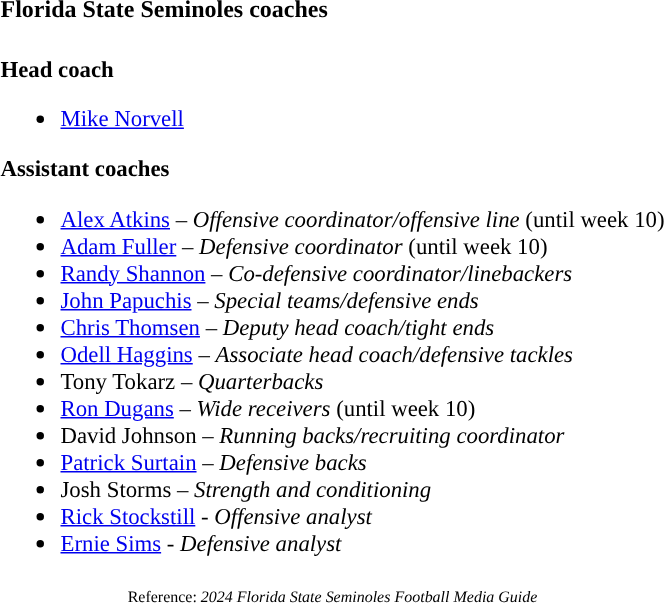<table class="toccolours" style="text-align: left;">
<tr>
<td colspan="9"><strong>Florida State Seminoles coaches</strong></td>
</tr>
<tr>
<td style="font-size: 95%;" valign="top"><br><strong>Head coach</strong><ul><li><a href='#'>Mike Norvell</a></li></ul><strong>Assistant coaches</strong><ul><li><a href='#'>Alex Atkins</a> – <em>Offensive coordinator/offensive line</em> (until week 10)</li><li><a href='#'>Adam Fuller</a> – <em>Defensive coordinator</em> (until week 10)</li><li><a href='#'>Randy Shannon</a> – <em>Co-defensive coordinator/linebackers</em></li><li><a href='#'>John Papuchis</a> – <em>Special teams/defensive ends</em></li><li><a href='#'>Chris Thomsen</a> – <em>Deputy head coach/tight ends</em></li><li><a href='#'>Odell Haggins</a> – <em>Associate head coach/defensive tackles</em></li><li>Tony Tokarz – <em>Quarterbacks</em></li><li><a href='#'>Ron Dugans</a> – <em>Wide receivers</em> (until week 10)</li><li>David Johnson – <em>Running backs/recruiting coordinator</em></li><li><a href='#'>Patrick Surtain</a> – <em>Defensive backs</em></li><li>Josh Storms – <em>Strength and conditioning</em></li><li><a href='#'>Rick Stockstill</a> - <em>Offensive analyst</em></li><li><a href='#'>Ernie Sims</a> - <em>Defensive analyst</em></li></ul></td>
</tr>
<tr>
</tr>
<tr>
<td colspan="4"  style="font-size:8pt; text-align:center;">Reference: <em>2024 Florida State Seminoles Football Media Guide</em></td>
</tr>
</table>
